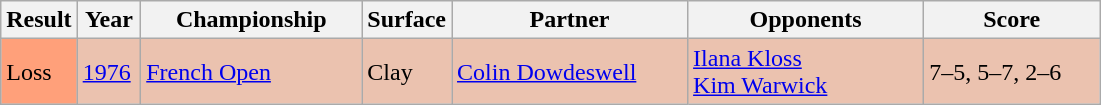<table class="sortable wikitable">
<tr>
<th style="width:40px">Result</th>
<th style="width:35px">Year</th>
<th style="width:140px">Championship</th>
<th style="width:50px">Surface</th>
<th style="width:150px">Partner</th>
<th style="width:150px">Opponents</th>
<th style="width:110px" class="unsortable">Score</th>
</tr>
<tr style="background:#ebc2af;">
<td style="background:#ffa07a;">Loss</td>
<td><a href='#'>1976</a></td>
<td><a href='#'>French Open</a></td>
<td>Clay</td>
<td> <a href='#'>Colin Dowdeswell</a></td>
<td> <a href='#'>Ilana Kloss</a><br>  <a href='#'>Kim Warwick</a></td>
<td>7–5, 5–7, 2–6</td>
</tr>
</table>
